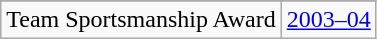<table class="wikitable">
<tr>
</tr>
<tr>
<td>Team Sportsmanship Award</td>
<td><a href='#'>2003–04</a></td>
</tr>
</table>
